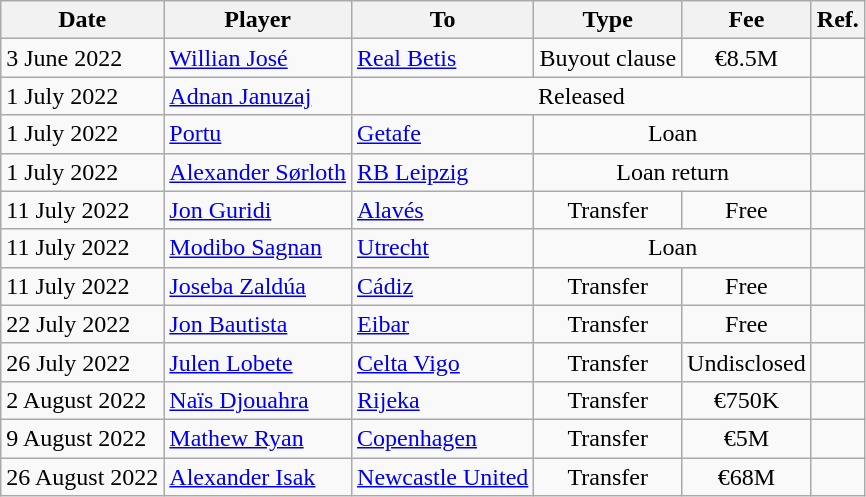<table class="wikitable">
<tr>
<th>Date</th>
<th>Player</th>
<th>To</th>
<th>Type</th>
<th>Fee</th>
<th>Ref.</th>
</tr>
<tr>
<td>3 June 2022</td>
<td> <a href='#'>Willian José</a></td>
<td><a href='#'>Real Betis</a></td>
<td align=center>Buyout clause</td>
<td align=center>€8.5M</td>
<td align=center></td>
</tr>
<tr>
<td>1 July 2022</td>
<td> <a href='#'>Adnan Januzaj</a></td>
<td colspan=3 align=center>Released</td>
<td align=center></td>
</tr>
<tr>
<td>1 July 2022</td>
<td> <a href='#'>Portu</a></td>
<td><a href='#'>Getafe</a></td>
<td colspan="2" align=center>Loan</td>
<td align=center></td>
</tr>
<tr>
<td>1 July 2022</td>
<td> <a href='#'>Alexander Sørloth</a></td>
<td> <a href='#'>RB Leipzig</a></td>
<td colspan=2 align=center>Loan return</td>
<td align=center></td>
</tr>
<tr>
<td>11 July 2022</td>
<td> <a href='#'>Jon Guridi</a></td>
<td><a href='#'>Alavés</a></td>
<td align=center>Transfer</td>
<td align=center>Free</td>
<td align=center></td>
</tr>
<tr>
<td>11 July 2022</td>
<td> <a href='#'>Modibo Sagnan</a></td>
<td> <a href='#'>Utrecht</a></td>
<td colspan="2" align=center>Loan</td>
<td align=center></td>
</tr>
<tr>
<td>11 July 2022</td>
<td> <a href='#'>Joseba Zaldúa</a></td>
<td><a href='#'>Cádiz</a></td>
<td align=center>Transfer</td>
<td align=center>Free</td>
<td align=center></td>
</tr>
<tr>
<td>22 July 2022</td>
<td> <a href='#'>Jon Bautista</a></td>
<td><a href='#'>Eibar</a></td>
<td align=center>Transfer</td>
<td align=center>Free</td>
<td align=center></td>
</tr>
<tr>
<td>26 July 2022</td>
<td> <a href='#'>Julen Lobete</a></td>
<td><a href='#'>Celta Vigo</a></td>
<td align=center>Transfer</td>
<td align=center>Undisclosed</td>
<td align=center></td>
</tr>
<tr>
<td>2 August 2022</td>
<td> <a href='#'>Naïs Djouahra</a></td>
<td> <a href='#'>Rijeka</a></td>
<td align=center>Transfer</td>
<td align=center>€750K</td>
<td align=center></td>
</tr>
<tr>
<td>9 August 2022</td>
<td> <a href='#'>Mathew Ryan</a></td>
<td> <a href='#'>Copenhagen</a></td>
<td align=center>Transfer</td>
<td align=center>€5M</td>
<td align=center></td>
</tr>
<tr>
<td>26 August 2022</td>
<td> <a href='#'>Alexander Isak</a></td>
<td> <a href='#'>Newcastle United</a></td>
<td align=center>Transfer</td>
<td align=center>€68M</td>
<td align=center></td>
</tr>
</table>
